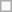<table class=wikitable>
<tr>
<td> </td>
</tr>
</table>
